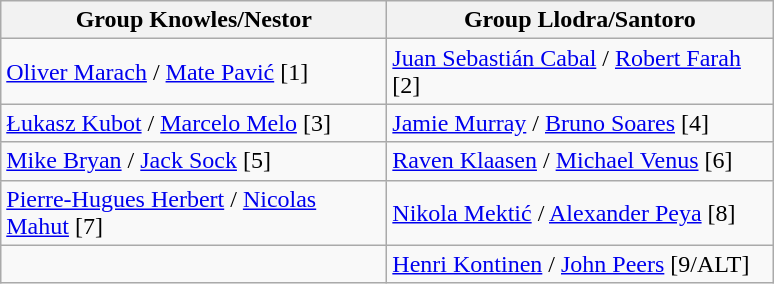<table class="wikitable nowrap">
<tr>
<th width=250>Group Knowles/Nestor</th>
<th width=250>Group Llodra/Santoro</th>
</tr>
<tr>
<td> <a href='#'>Oliver Marach</a> /  <a href='#'>Mate Pavić</a> [1]</td>
<td> <a href='#'>Juan Sebastián Cabal</a> /  <a href='#'>Robert Farah</a> [2]</td>
</tr>
<tr>
<td> <a href='#'>Łukasz Kubot</a> /  <a href='#'>Marcelo Melo</a> [3]</td>
<td> <a href='#'>Jamie Murray</a> /  <a href='#'>Bruno Soares</a> [4]</td>
</tr>
<tr>
<td> <a href='#'>Mike Bryan</a> /  <a href='#'>Jack Sock</a> [5]</td>
<td> <a href='#'>Raven Klaasen</a> /  <a href='#'>Michael Venus</a> [6]</td>
</tr>
<tr>
<td> <a href='#'>Pierre-Hugues Herbert</a> /  <a href='#'>Nicolas Mahut</a> [7]</td>
<td> <a href='#'>Nikola Mektić</a> /  <a href='#'>Alexander Peya</a> [8]</td>
</tr>
<tr>
<td></td>
<td>  <a href='#'>Henri Kontinen</a> /  <a href='#'>John Peers</a> [9/ALT]</td>
</tr>
</table>
